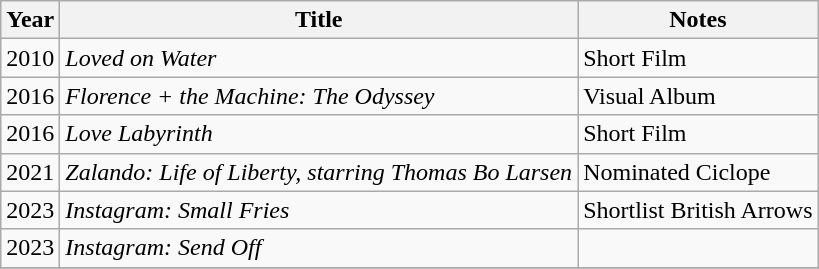<table class="wikitable sortable">
<tr>
<th>Year</th>
<th>Title</th>
<th class="unsortable">Notes</th>
</tr>
<tr>
<td>2010</td>
<td><em>Loved on Water</em></td>
<td>Short Film</td>
</tr>
<tr>
<td>2016</td>
<td><em>Florence + the Machine: The Odyssey</em></td>
<td>Visual Album</td>
</tr>
<tr>
<td>2016</td>
<td><em>Love Labyrinth</em></td>
<td>Short Film</td>
</tr>
<tr>
<td>2021</td>
<td><em>Zalando: Life of Liberty, starring Thomas Bo Larsen</em></td>
<td>Nominated Ciclope</td>
</tr>
<tr>
<td>2023</td>
<td><em>Instagram: Small Fries</em></td>
<td>Shortlist British Arrows</td>
</tr>
<tr>
<td>2023</td>
<td><em>Instagram: Send Off</em></td>
<td></td>
</tr>
<tr>
</tr>
</table>
